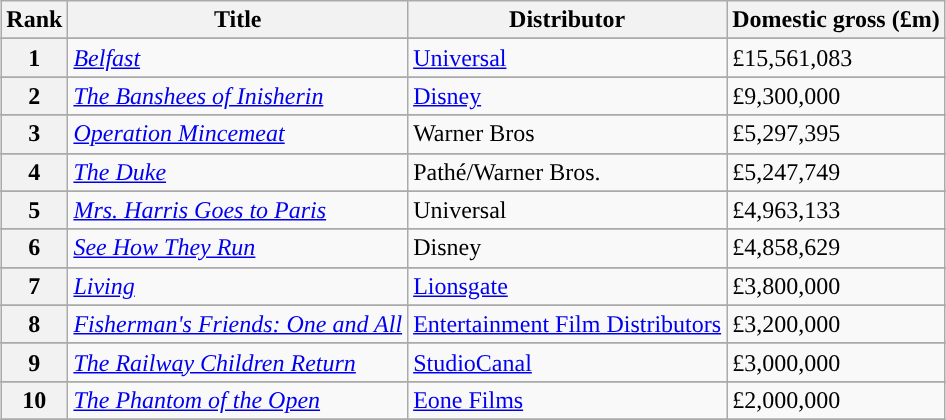<table class="wikitable" style="margin:auto; margin:auto;">
<tr>
<th>Rank</th>
<th>Title</th>
<th>Distributor</th>
<th>Domestic gross (£m)</th>
</tr>
<tr>
</tr>
<tr style="text-align:left; |">
<th style="text-align:center;">1</th>
<td><em><a href='#'>Belfast</a></em></td>
<td rowspan=1><a href='#'>Universal</a></td>
<td>£15,561,083</td>
</tr>
<tr>
</tr>
<tr style="text-align:left;  |">
<th style="text-align:center;">2</th>
<td><em><a href='#'>The Banshees of Inisherin</a></em></td>
<td><a href='#'>Disney</a></td>
<td>£9,300,000</td>
</tr>
<tr>
</tr>
<tr style="text-align:left; |">
<th style="text-align:center;">3</th>
<td><em><a href='#'>Operation Mincemeat</a></em></td>
<td>Warner Bros</td>
<td>£5,297,395</td>
</tr>
<tr>
</tr>
<tr style="text-align:left" |>
<th style="text-align:center;">4</th>
<td><em><a href='#'>The Duke</a></em></td>
<td>Pathé/Warner Bros.</td>
<td>£5,247,749</td>
</tr>
<tr>
</tr>
<tr style="text-align:left; |">
<th style="text-align:center;">5</th>
<td><em><a href='#'>Mrs. Harris Goes to Paris</a></em></td>
<td>Universal</td>
<td>£4,963,133</td>
</tr>
<tr>
</tr>
<tr style="text-align:left;" |>
<th style="text-align:center;">6</th>
<td><em><a href='#'>See How They Run</a></em></td>
<td>Disney</td>
<td>£4,858,629</td>
</tr>
<tr>
</tr>
<tr style="text-align:left; |">
<th style="text-align:center;">7</th>
<td><em><a href='#'>Living</a></em></td>
<td><a href='#'>Lionsgate</a></td>
<td>£3,800,000</td>
</tr>
<tr>
</tr>
<tr style="text-align:left;  |">
<th style="text-align:center;">8</th>
<td><em><a href='#'>Fisherman's Friends: One and All</a></em></td>
<td><a href='#'>Entertainment Film Distributors</a></td>
<td>£3,200,000</td>
</tr>
<tr>
</tr>
<tr style="text-align:left;|">
<th style="text-align:center;">9</th>
<td><em><a href='#'>The Railway Children Return</a></em></td>
<td><a href='#'>StudioCanal</a></td>
<td>£3,000,000</td>
</tr>
<tr>
</tr>
<tr style="text-align:left;  |">
<th style="text-align:center;">10</th>
<td><em><a href='#'>The Phantom of the Open</a></em></td>
<td><a href='#'>Eone Films</a></td>
<td>£2,000,000</td>
</tr>
<tr>
</tr>
</table>
